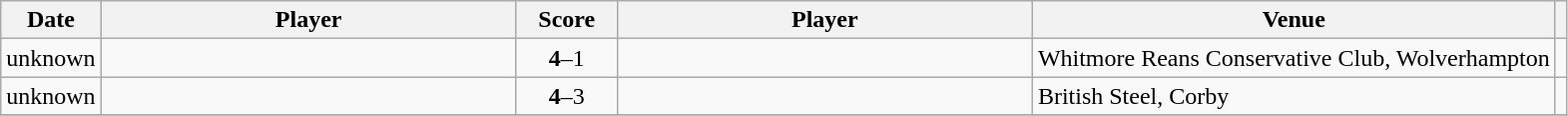<table class="wikitable ">
<tr>
<th>Date</th>
<th width=270>Player</th>
<th width=60>Score</th>
<th width=270>Player</th>
<th>Venue</th>
<th></th>
</tr>
<tr>
<td>unknown</td>
<td><strong></strong></td>
<td align="center"><strong>4</strong>–1</td>
<td></td>
<td>Whitmore Reans Conservative Club, Wolverhampton</td>
<td></td>
</tr>
<tr>
<td>unknown</td>
<td><strong></strong></td>
<td align="center"><strong>4</strong>–3</td>
<td></td>
<td>British Steel, Corby</td>
<td></td>
</tr>
<tr>
</tr>
</table>
